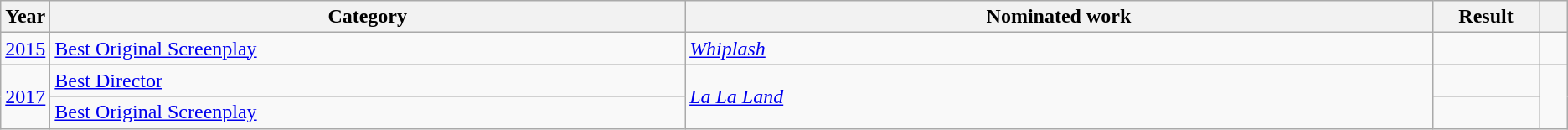<table class=wikitable>
<tr>
<th scope="col" style="width:1em;">Year</th>
<th scope="col" style="width:33em;">Category</th>
<th scope="col" style="width:39em;">Nominated work</th>
<th scope="col" style="width:5em;">Result</th>
<th scope="col" style="width:1em;"></th>
</tr>
<tr>
<td><a href='#'>2015</a></td>
<td><a href='#'>Best Original Screenplay</a></td>
<td><em><a href='#'>Whiplash</a></em></td>
<td></td>
<td></td>
</tr>
<tr>
<td rowspan="2"><a href='#'>2017</a></td>
<td><a href='#'>Best Director</a></td>
<td rowspan="2"><em><a href='#'>La La Land</a></em></td>
<td></td>
<td rowspan="2"></td>
</tr>
<tr>
<td><a href='#'>Best Original Screenplay</a></td>
<td></td>
</tr>
</table>
